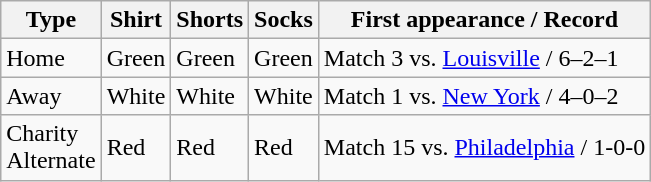<table class="wikitable">
<tr>
<th>Type</th>
<th>Shirt</th>
<th>Shorts</th>
<th>Socks</th>
<th>First appearance / Record</th>
</tr>
<tr>
<td>Home</td>
<td>Green</td>
<td>Green</td>
<td>Green</td>
<td>Match 3 vs. <a href='#'>Louisville</a> / 6–2–1</td>
</tr>
<tr>
<td>Away</td>
<td>White</td>
<td>White</td>
<td>White</td>
<td>Match 1 vs. <a href='#'>New York</a> / 4–0–2</td>
</tr>
<tr>
<td>Charity<br>Alternate</td>
<td>Red</td>
<td>Red</td>
<td>Red</td>
<td>Match 15 vs. <a href='#'>Philadelphia</a> / 1-0-0</td>
</tr>
</table>
